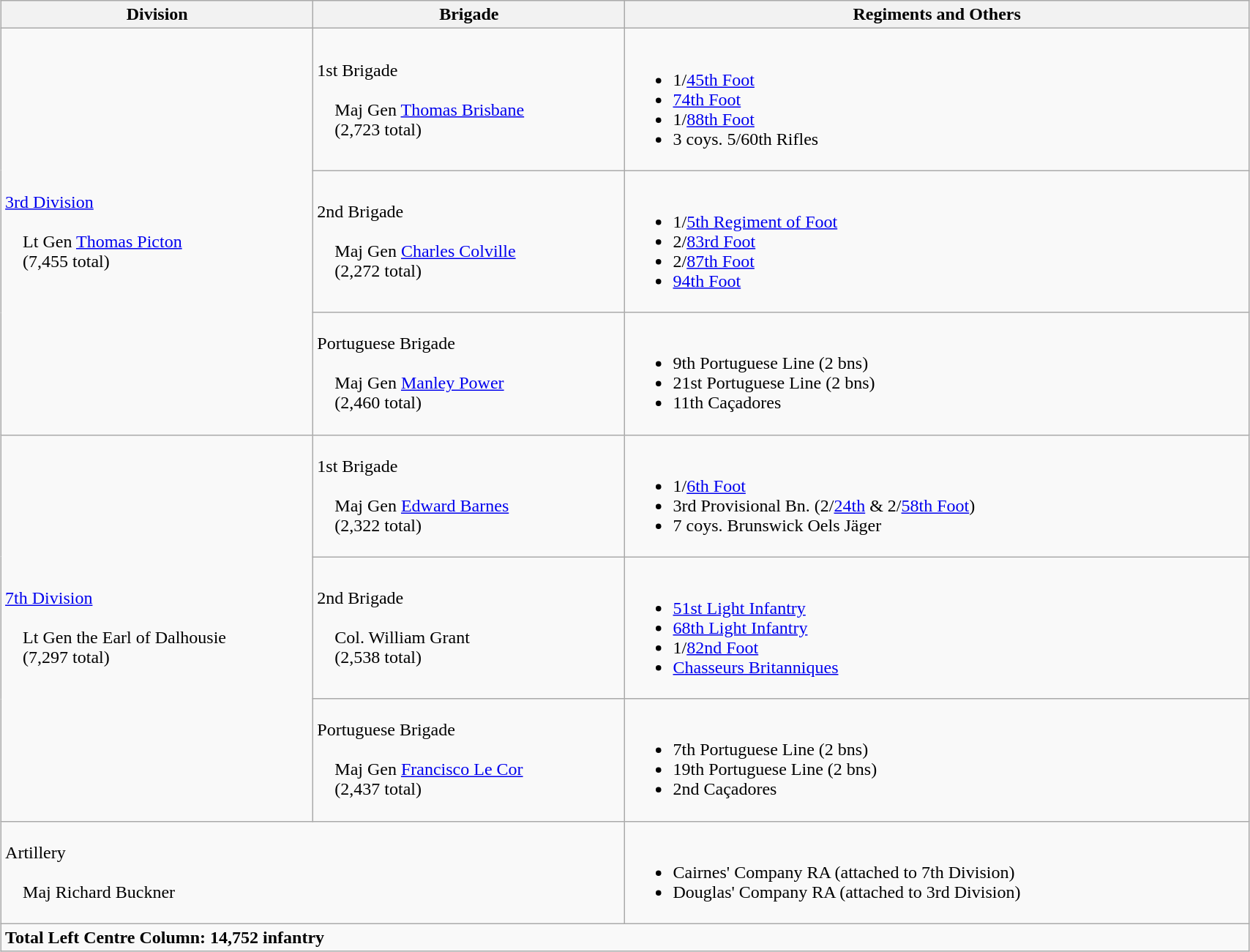<table class="wikitable" width="90%" style="margin: 1em auto 1em auto">
<tr>
<th style="width:25%;">Division</th>
<th style="width:25%;">Brigade</th>
<th>Regiments and Others</th>
</tr>
<tr>
<td rowspan=3><a href='#'>3rd Division</a><br><br>    Lt Gen <a href='#'>Thomas Picton</a>
<br>    (7,455 total)</td>
<td>1st Brigade<br><br>    Maj Gen <a href='#'>Thomas Brisbane</a>
<br>    (2,723 total)</td>
<td><br><ul><li>1/<a href='#'>45th Foot</a></li><li><a href='#'>74th Foot</a></li><li>1/<a href='#'>88th Foot</a></li><li>3 coys. 5/60th Rifles</li></ul></td>
</tr>
<tr>
<td>2nd Brigade<br><br>    Maj Gen <a href='#'>Charles Colville</a>
<br>    (2,272 total)</td>
<td><br><ul><li>1/<a href='#'>5th Regiment of Foot</a></li><li>2/<a href='#'>83rd Foot</a></li><li>2/<a href='#'>87th Foot</a></li><li><a href='#'>94th Foot</a></li></ul></td>
</tr>
<tr>
<td>Portuguese Brigade<br><br>    Maj Gen <a href='#'>Manley Power</a>
<br>    (2,460 total)</td>
<td><br><ul><li>9th Portuguese Line (2 bns)</li><li>21st Portuguese Line (2 bns)</li><li>11th Caçadores</li></ul></td>
</tr>
<tr>
<td rowspan=3><a href='#'>7th Division</a><br><br>    Lt Gen the Earl of Dalhousie
<br>    (7,297 total)</td>
<td>1st Brigade<br><br>    Maj Gen <a href='#'>Edward Barnes</a>
<br>    (2,322 total)</td>
<td><br><ul><li>1/<a href='#'>6th Foot</a></li><li>3rd Provisional Bn. (2/<a href='#'>24th</a> & 2/<a href='#'>58th Foot</a>)</li><li>7 coys. Brunswick Oels Jäger</li></ul></td>
</tr>
<tr>
<td>2nd Brigade<br><br>    Col. William Grant
<br>    (2,538 total)</td>
<td><br><ul><li><a href='#'>51st Light Infantry</a></li><li><a href='#'>68th Light Infantry</a></li><li>1/<a href='#'>82nd Foot</a></li><li><a href='#'>Chasseurs Britanniques</a></li></ul></td>
</tr>
<tr>
<td>Portuguese Brigade<br><br>    Maj Gen <a href='#'>Francisco Le Cor</a>
<br>    (2,437 total)</td>
<td><br><ul><li>7th Portuguese Line (2 bns)</li><li>19th Portuguese Line (2 bns)</li><li>2nd Caçadores</li></ul></td>
</tr>
<tr>
<td colspan=2>Artillery<br><br>    Maj Richard Buckner</td>
<td><br><ul><li>Cairnes' Company RA (attached to 7th Division)</li><li>Douglas' Company RA (attached to 3rd Division)</li></ul></td>
</tr>
<tr>
<td colspan=3><strong>Total Left Centre Column: 14,752 infantry</strong></td>
</tr>
</table>
